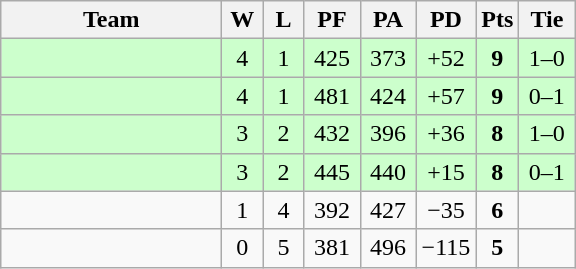<table class="wikitable" style="text-align:center;">
<tr>
<th width=140>Team</th>
<th width=20>W</th>
<th width=20>L</th>
<th width=30>PF</th>
<th width=30>PA</th>
<th width=30>PD</th>
<th width=20>Pts</th>
<th width=30>Tie</th>
</tr>
<tr bgcolor="#ccffcc">
<td align=left></td>
<td>4</td>
<td>1</td>
<td>425</td>
<td>373</td>
<td>+52</td>
<td><strong>9</strong></td>
<td>1–0</td>
</tr>
<tr bgcolor="#ccffcc">
<td align=left></td>
<td>4</td>
<td>1</td>
<td>481</td>
<td>424</td>
<td>+57</td>
<td><strong>9</strong></td>
<td>0–1</td>
</tr>
<tr bgcolor="#ccffcc">
<td align=left></td>
<td>3</td>
<td>2</td>
<td>432</td>
<td>396</td>
<td>+36</td>
<td><strong>8</strong></td>
<td>1–0</td>
</tr>
<tr bgcolor="#ccffcc">
<td align=left></td>
<td>3</td>
<td>2</td>
<td>445</td>
<td>440</td>
<td>+15</td>
<td><strong>8</strong></td>
<td>0–1</td>
</tr>
<tr>
<td align=left></td>
<td>1</td>
<td>4</td>
<td>392</td>
<td>427</td>
<td>−35</td>
<td><strong>6</strong></td>
<td></td>
</tr>
<tr>
<td align=left></td>
<td>0</td>
<td>5</td>
<td>381</td>
<td>496</td>
<td>−115</td>
<td><strong>5</strong></td>
<td></td>
</tr>
</table>
